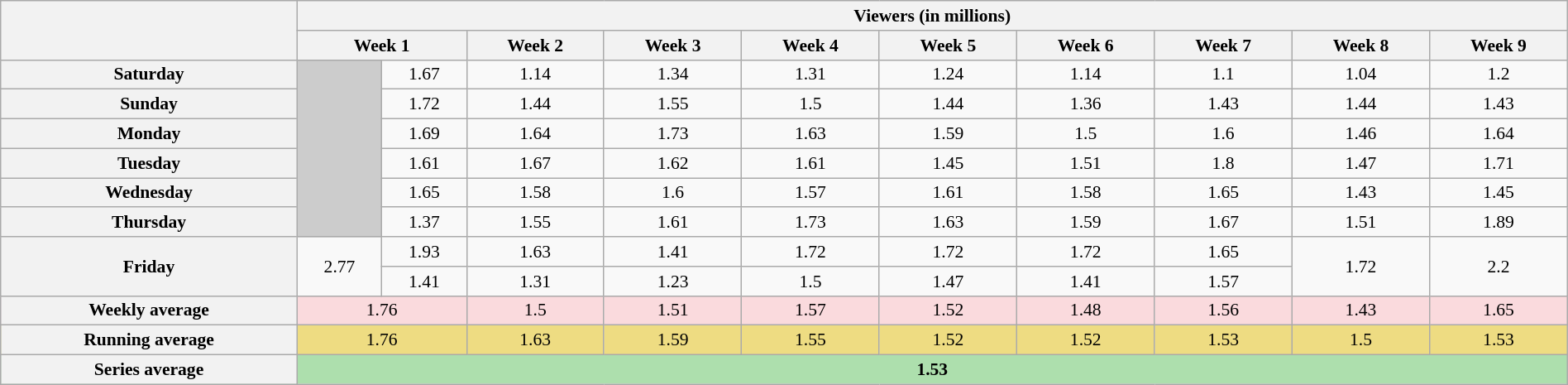<table class="wikitable" style="font-size:90%; text-align:center; width: 100%; margin-left: auto; margin-right: auto;">
<tr>
<th rowspan=2></th>
<th colspan=10>Viewers (in millions)</th>
</tr>
<tr>
<th colspan=2>Week 1</th>
<th>Week 2</th>
<th>Week 3</th>
<th>Week 4</th>
<th>Week 5</th>
<th>Week 6</th>
<th>Week 7</th>
<th>Week 8</th>
<th>Week 9</th>
</tr>
<tr>
<th>Saturday</th>
<td rowspan="6" style="background:#CCCCCC"></td>
<td>1.67</td>
<td>1.14</td>
<td>1.34</td>
<td>1.31</td>
<td>1.24</td>
<td>1.14</td>
<td>1.1</td>
<td>1.04</td>
<td>1.2</td>
</tr>
<tr>
<th>Sunday</th>
<td>1.72</td>
<td>1.44</td>
<td>1.55</td>
<td>1.5</td>
<td>1.44</td>
<td>1.36</td>
<td>1.43</td>
<td>1.44</td>
<td>1.43</td>
</tr>
<tr>
<th>Monday</th>
<td>1.69</td>
<td>1.64</td>
<td>1.73</td>
<td>1.63</td>
<td>1.59</td>
<td>1.5</td>
<td>1.6</td>
<td>1.46</td>
<td>1.64</td>
</tr>
<tr>
<th>Tuesday</th>
<td>1.61</td>
<td>1.67</td>
<td>1.62</td>
<td>1.61</td>
<td>1.45</td>
<td>1.51</td>
<td>1.8</td>
<td>1.47</td>
<td>1.71</td>
</tr>
<tr>
<th>Wednesday</th>
<td>1.65</td>
<td>1.58</td>
<td>1.6</td>
<td>1.57</td>
<td>1.61</td>
<td>1.58</td>
<td>1.65</td>
<td>1.43</td>
<td>1.45</td>
</tr>
<tr>
<th>Thursday</th>
<td>1.37</td>
<td>1.55</td>
<td>1.61</td>
<td>1.73</td>
<td>1.63</td>
<td>1.59</td>
<td>1.67</td>
<td>1.51</td>
<td>1.89</td>
</tr>
<tr>
<th rowspan="2">Friday</th>
<td rowspan="2">2.77</td>
<td>1.93</td>
<td>1.63</td>
<td>1.41</td>
<td>1.72</td>
<td>1.72</td>
<td>1.72</td>
<td>1.65</td>
<td rowspan="2">1.72</td>
<td rowspan="2">2.2</td>
</tr>
<tr>
<td>1.41</td>
<td>1.31</td>
<td>1.23</td>
<td>1.5</td>
<td>1.47</td>
<td>1.41</td>
<td>1.57</td>
</tr>
<tr style="background:#FADADD;" |>
<th>Weekly average</th>
<td colspan=2>1.76</td>
<td>1.5</td>
<td>1.51</td>
<td>1.57</td>
<td>1.52</td>
<td>1.48</td>
<td>1.56</td>
<td>1.43</td>
<td>1.65</td>
</tr>
<tr style="background:#EEDC82;" |>
<th>Running average</th>
<td colspan=2>1.76</td>
<td>1.63</td>
<td>1.59</td>
<td>1.55</td>
<td>1.52</td>
<td>1.52</td>
<td>1.53</td>
<td>1.5</td>
<td>1.53</td>
</tr>
<tr style="background:#ADDFAD;" |>
<th>Series average</th>
<td colspan="10"><strong>1.53</strong></td>
</tr>
</table>
